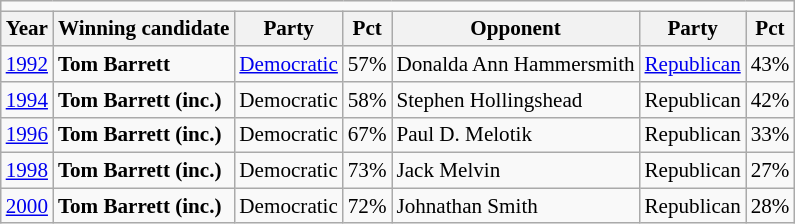<table class="wikitable" style="font-size:88%">
<tr>
<td colspan=10></td>
</tr>
<tr>
<th>Year</th>
<th>Winning candidate</th>
<th>Party</th>
<th>Pct</th>
<th>Opponent</th>
<th>Party</th>
<th>Pct</th>
</tr>
<tr>
<td><a href='#'>1992</a></td>
<td><strong>Tom Barrett</strong></td>
<td><a href='#'>Democratic</a></td>
<td>57%</td>
<td>Donalda Ann Hammersmith</td>
<td><a href='#'>Republican</a></td>
<td>43%</td>
</tr>
<tr>
<td><a href='#'>1994</a></td>
<td><strong>Tom Barrett (inc.)</strong></td>
<td>Democratic</td>
<td>58%</td>
<td>Stephen Hollingshead</td>
<td>Republican</td>
<td>42%</td>
</tr>
<tr>
<td><a href='#'>1996</a></td>
<td><strong>Tom Barrett (inc.)</strong></td>
<td>Democratic</td>
<td>67%</td>
<td>Paul D. Melotik</td>
<td>Republican</td>
<td>33%</td>
</tr>
<tr>
<td><a href='#'>1998</a></td>
<td><strong>Tom Barrett (inc.)</strong></td>
<td>Democratic</td>
<td>73%</td>
<td>Jack Melvin</td>
<td>Republican</td>
<td>27%</td>
</tr>
<tr>
<td><a href='#'>2000</a></td>
<td><strong>Tom Barrett (inc.)</strong></td>
<td>Democratic</td>
<td>72%</td>
<td>Johnathan Smith</td>
<td>Republican</td>
<td>28%</td>
</tr>
</table>
